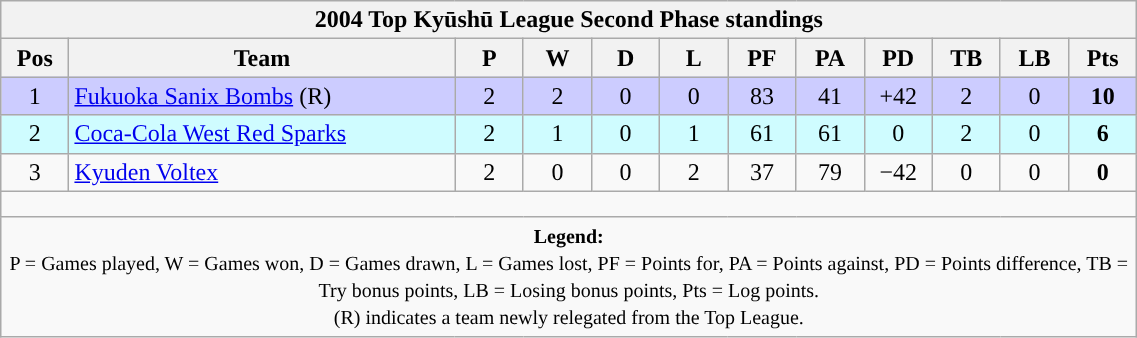<table class="wikitable" style="text-align:center; font-size:100%; width:60%;">
<tr>
<th colspan="100%" cellpadding="0" cellspacing="0"><strong>2004 Top Kyūshū League Second Phase standings</strong></th>
</tr>
<tr>
<th style="width:6%;">Pos</th>
<th style="width:34%;">Team</th>
<th style="width:6%;">P</th>
<th style="width:6%;">W</th>
<th style="width:6%;">D</th>
<th style="width:6%;">L</th>
<th style="width:6%;">PF</th>
<th style="width:6%;">PA</th>
<th style="width:6%;">PD</th>
<th style="width:6%;">TB</th>
<th style="width:6%;">LB</th>
<th style="width:6%;">Pts<br></th>
</tr>
<tr style="background:#CCCCFF;">
<td>1</td>
<td style="text-align:left;"><a href='#'>Fukuoka Sanix Bombs</a> (R)</td>
<td>2</td>
<td>2</td>
<td>0</td>
<td>0</td>
<td>83</td>
<td>41</td>
<td>+42</td>
<td>2</td>
<td>0</td>
<td><strong>10</strong></td>
</tr>
<tr style="background:#CFFCFF;">
<td>2</td>
<td style="text-align:left;"><a href='#'>Coca-Cola West Red Sparks</a></td>
<td>2</td>
<td>1</td>
<td>0</td>
<td>1</td>
<td>61</td>
<td>61</td>
<td>0</td>
<td>2</td>
<td>0</td>
<td><strong>6</strong></td>
</tr>
<tr>
<td>3</td>
<td style="text-align:left;"><a href='#'>Kyuden Voltex</a></td>
<td>2</td>
<td>0</td>
<td>0</td>
<td>2</td>
<td>37</td>
<td>79</td>
<td>−42</td>
<td>0</td>
<td>0</td>
<td><strong>0</strong></td>
</tr>
<tr>
<td colspan="100%" style="height:10px;"></td>
</tr>
<tr>
<td colspan="100%"><small><strong>Legend:</strong> <br> P = Games played, W = Games won, D = Games drawn, L = Games lost, PF = Points for, PA = Points against, PD = Points difference, TB = Try bonus points, LB = Losing bonus points, Pts = Log points. <br> (R) indicates a team newly relegated from the Top League.</small></td>
</tr>
</table>
